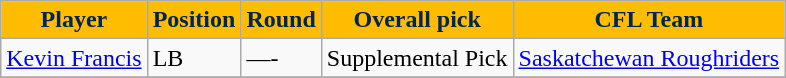<table class="wikitable" border="1">
<tr>
<th style="background: #FFBC00; color: #002659">Player</th>
<th style="background: #FFBC00; color: #002659">Position</th>
<th style="background: #FFBC00; color: #002659">Round</th>
<th style="background: #FFBC00; color: #002659">Overall pick</th>
<th style="background: #FFBC00; color: #002659">CFL Team</th>
</tr>
<tr>
<td><a href='#'>Kevin Francis</a></td>
<td>LB</td>
<td>—-</td>
<td>Supplemental Pick</td>
<td><a href='#'>Saskatchewan Roughriders</a></td>
</tr>
<tr>
</tr>
</table>
